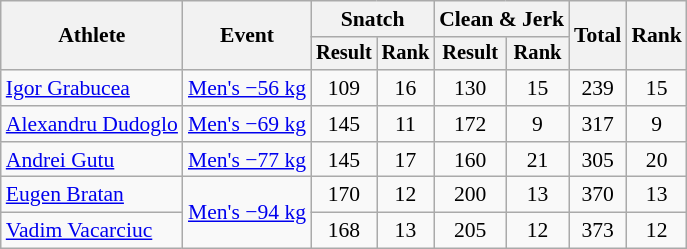<table class="wikitable" style="font-size:90%">
<tr>
<th rowspan="2">Athlete</th>
<th rowspan="2">Event</th>
<th colspan="2">Snatch</th>
<th colspan="2">Clean & Jerk</th>
<th rowspan="2">Total</th>
<th rowspan="2">Rank</th>
</tr>
<tr style="font-size:95%">
<th>Result</th>
<th>Rank</th>
<th>Result</th>
<th>Rank</th>
</tr>
<tr align=center>
<td align=left><a href='#'>Igor Grabucea</a></td>
<td align=left><a href='#'>Men's −56 kg</a></td>
<td>109</td>
<td>16</td>
<td>130</td>
<td>15</td>
<td>239</td>
<td>15</td>
</tr>
<tr align=center>
<td align=left><a href='#'>Alexandru Dudoglo</a></td>
<td align=left><a href='#'>Men's −69 kg</a></td>
<td>145</td>
<td>11</td>
<td>172</td>
<td>9</td>
<td>317</td>
<td>9</td>
</tr>
<tr align=center>
<td align=left><a href='#'>Andrei Gutu</a></td>
<td align=left><a href='#'>Men's −77 kg</a></td>
<td>145</td>
<td>17</td>
<td>160</td>
<td>21</td>
<td>305</td>
<td>20</td>
</tr>
<tr align=center>
<td align=left><a href='#'>Eugen Bratan</a></td>
<td align=left rowspan=2><a href='#'>Men's −94 kg</a></td>
<td>170</td>
<td>12</td>
<td>200</td>
<td>13</td>
<td>370</td>
<td>13</td>
</tr>
<tr align=center>
<td align=left><a href='#'>Vadim Vacarciuc</a></td>
<td>168</td>
<td>13</td>
<td>205</td>
<td>12</td>
<td>373</td>
<td>12</td>
</tr>
</table>
